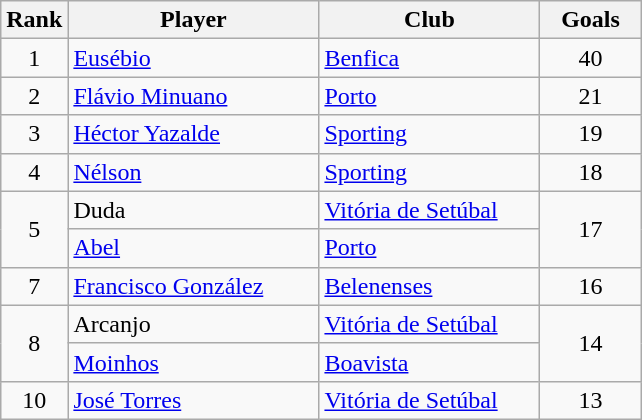<table class="wikitable" style="margin-right: 0;">
<tr text-align:center;">
<th style="width:35px;">Rank</th>
<th style="width:160px;">Player</th>
<th style="width:140px;">Club</th>
<th style="width:60px;">Goals</th>
</tr>
<tr>
<td style="text-align:center;">1</td>
<td> <a href='#'>Eusébio</a></td>
<td><a href='#'>Benfica</a></td>
<td style="text-align:center;">40</td>
</tr>
<tr>
<td style="text-align:center;">2</td>
<td> <a href='#'>Flávio Minuano</a></td>
<td><a href='#'>Porto</a></td>
<td style="text-align:center;">21</td>
</tr>
<tr>
<td style="text-align:center;">3</td>
<td> <a href='#'>Héctor Yazalde</a></td>
<td><a href='#'>Sporting</a></td>
<td style="text-align:center;">19</td>
</tr>
<tr>
<td style="text-align:center;">4</td>
<td> <a href='#'>Nélson</a></td>
<td><a href='#'>Sporting</a></td>
<td style="text-align:center;">18</td>
</tr>
<tr>
<td rowspan="2" style="text-align:center;">5</td>
<td> Duda</td>
<td><a href='#'>Vitória de Setúbal</a></td>
<td rowspan="2" style="text-align:center;">17</td>
</tr>
<tr>
<td> <a href='#'>Abel</a></td>
<td><a href='#'>Porto</a></td>
</tr>
<tr>
<td style="text-align:center;">7</td>
<td> <a href='#'>Francisco González</a></td>
<td><a href='#'>Belenenses</a></td>
<td style="text-align:center;">16</td>
</tr>
<tr>
<td rowspan="2" style="text-align:center;">8</td>
<td> Arcanjo</td>
<td><a href='#'>Vitória de Setúbal</a></td>
<td rowspan="2" style="text-align:center;">14</td>
</tr>
<tr>
<td> <a href='#'>Moinhos</a></td>
<td><a href='#'>Boavista</a></td>
</tr>
<tr>
<td style="text-align:center;">10</td>
<td> <a href='#'>José Torres</a></td>
<td><a href='#'>Vitória de Setúbal</a></td>
<td style="text-align:center;">13</td>
</tr>
</table>
